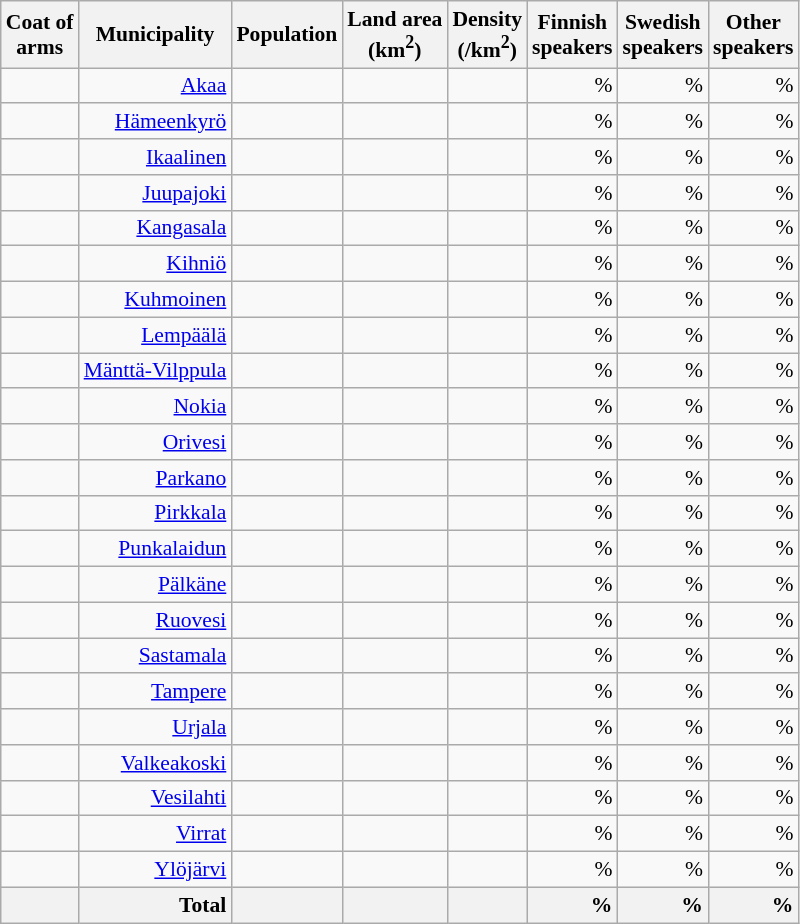<table class="wikitable sortable" style="font-size: 90%; text-align: right; line-height: normal;">
<tr>
<th class="unsortable">Coat of<br>arms</th>
<th>Municipality</th>
<th>Population</th>
<th>Land area<br>(km<sup>2</sup>)</th>
<th>Density<br>(/km<sup>2</sup>)</th>
<th>Finnish<br>speakers</th>
<th>Swedish<br>speakers</th>
<th>Other<br>speakers</th>
</tr>
<tr>
<td></td>
<td><a href='#'>Akaa</a></td>
<td></td>
<td></td>
<td></td>
<td> %</td>
<td> %</td>
<td> %</td>
</tr>
<tr>
<td></td>
<td><a href='#'>Hämeenkyrö</a></td>
<td></td>
<td></td>
<td></td>
<td> %</td>
<td> %</td>
<td> %</td>
</tr>
<tr>
<td></td>
<td><a href='#'>Ikaalinen</a></td>
<td></td>
<td></td>
<td></td>
<td> %</td>
<td> %</td>
<td> %</td>
</tr>
<tr>
<td></td>
<td><a href='#'>Juupajoki</a></td>
<td></td>
<td></td>
<td></td>
<td> %</td>
<td> %</td>
<td> %</td>
</tr>
<tr>
<td></td>
<td><a href='#'>Kangasala</a></td>
<td></td>
<td></td>
<td></td>
<td> %</td>
<td> %</td>
<td> %</td>
</tr>
<tr>
<td></td>
<td><a href='#'>Kihniö</a></td>
<td></td>
<td></td>
<td></td>
<td> %</td>
<td> %</td>
<td> %</td>
</tr>
<tr>
<td></td>
<td><a href='#'>Kuhmoinen</a></td>
<td></td>
<td></td>
<td></td>
<td> %</td>
<td> %</td>
<td> %</td>
</tr>
<tr>
<td></td>
<td><a href='#'>Lempäälä</a></td>
<td></td>
<td></td>
<td></td>
<td> %</td>
<td> %</td>
<td> %</td>
</tr>
<tr>
<td></td>
<td><a href='#'>Mänttä-Vilppula</a></td>
<td></td>
<td></td>
<td></td>
<td> %</td>
<td> %</td>
<td> %</td>
</tr>
<tr>
<td></td>
<td><a href='#'>Nokia</a></td>
<td></td>
<td></td>
<td></td>
<td> %</td>
<td> %</td>
<td> %</td>
</tr>
<tr>
<td></td>
<td><a href='#'>Orivesi</a></td>
<td></td>
<td></td>
<td></td>
<td> %</td>
<td> %</td>
<td> %</td>
</tr>
<tr>
<td></td>
<td><a href='#'>Parkano</a></td>
<td></td>
<td></td>
<td></td>
<td> %</td>
<td> %</td>
<td> %</td>
</tr>
<tr>
<td></td>
<td><a href='#'>Pirkkala</a></td>
<td></td>
<td></td>
<td></td>
<td> %</td>
<td> %</td>
<td> %</td>
</tr>
<tr>
<td></td>
<td><a href='#'>Punkalaidun</a></td>
<td></td>
<td></td>
<td></td>
<td> %</td>
<td> %</td>
<td> %</td>
</tr>
<tr>
<td></td>
<td><a href='#'>Pälkäne</a></td>
<td></td>
<td></td>
<td></td>
<td> %</td>
<td> %</td>
<td> %</td>
</tr>
<tr>
<td></td>
<td><a href='#'>Ruovesi</a></td>
<td></td>
<td></td>
<td></td>
<td> %</td>
<td> %</td>
<td> %</td>
</tr>
<tr>
<td></td>
<td><a href='#'>Sastamala</a></td>
<td></td>
<td></td>
<td></td>
<td> %</td>
<td> %</td>
<td> %</td>
</tr>
<tr>
<td></td>
<td><a href='#'>Tampere</a></td>
<td></td>
<td></td>
<td></td>
<td> %</td>
<td> %</td>
<td> %</td>
</tr>
<tr>
<td></td>
<td><a href='#'>Urjala</a></td>
<td></td>
<td></td>
<td></td>
<td> %</td>
<td> %</td>
<td> %</td>
</tr>
<tr>
<td></td>
<td><a href='#'>Valkeakoski</a></td>
<td></td>
<td></td>
<td></td>
<td> %</td>
<td> %</td>
<td> %</td>
</tr>
<tr>
<td></td>
<td><a href='#'>Vesilahti</a></td>
<td></td>
<td></td>
<td></td>
<td> %</td>
<td> %</td>
<td> %</td>
</tr>
<tr>
<td></td>
<td><a href='#'>Virrat</a></td>
<td></td>
<td></td>
<td></td>
<td> %</td>
<td> %</td>
<td> %</td>
</tr>
<tr>
<td></td>
<td><a href='#'>Ylöjärvi</a></td>
<td></td>
<td></td>
<td></td>
<td> %</td>
<td> %</td>
<td> %</td>
</tr>
<tr>
<th></th>
<th + style=text-align:right><strong>Total</strong></th>
<th + style=text-align:right></th>
<th + style=text-align:right></th>
<th + style=text-align:right></th>
<th !+ style=text-align:right> %</th>
<th !+ style=text-align:right> %</th>
<th !+ style=text-align:right> %</th>
</tr>
</table>
